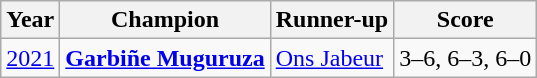<table class="wikitable">
<tr>
<th>Year</th>
<th>Champion</th>
<th>Runner-up</th>
<th>Score</th>
</tr>
<tr>
<td><a href='#'>2021</a></td>
<td> <strong><a href='#'>Garbiñe Muguruza</a></strong></td>
<td> <a href='#'>Ons Jabeur</a></td>
<td>3–6, 6–3, 6–0 </td>
</tr>
</table>
